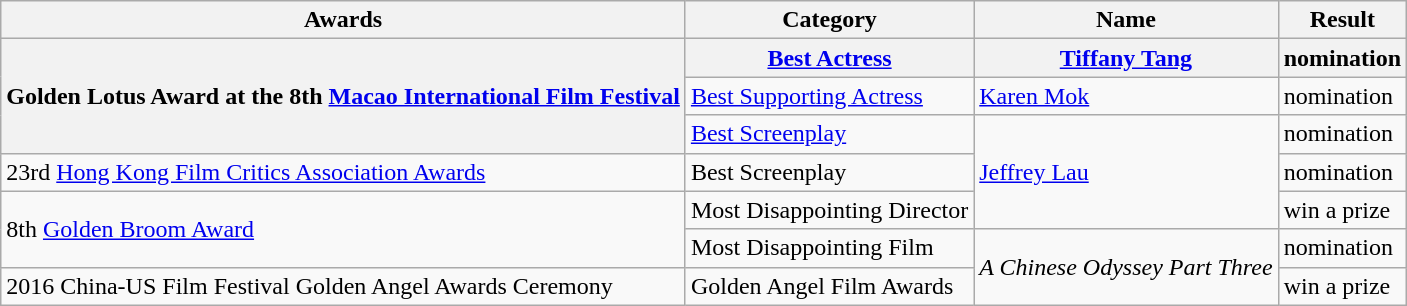<table class="wikitable">
<tr>
<th>Awards</th>
<th>Category</th>
<th>Name</th>
<th>Result</th>
</tr>
<tr>
<th rowspan="3">Golden Lotus Award at the 8th <a href='#'>Macao International Film Festival</a></th>
<th><a href='#'>Best Actress</a></th>
<th><a href='#'>Tiffany Tang</a></th>
<th>nomination</th>
</tr>
<tr>
<td><a href='#'>Best Supporting Actress</a></td>
<td><a href='#'>Karen Mok</a></td>
<td>nomination</td>
</tr>
<tr>
<td><a href='#'>Best Screenplay</a></td>
<td rowspan="3"><a href='#'>Jeffrey Lau</a></td>
<td>nomination</td>
</tr>
<tr>
<td>23rd <a href='#'>Hong Kong Film Critics Association Awards</a></td>
<td>Best Screenplay</td>
<td>nomination</td>
</tr>
<tr>
<td rowspan="2">8th <a href='#'>Golden Broom Award</a></td>
<td>Most Disappointing Director</td>
<td>win a prize</td>
</tr>
<tr>
<td>Most Disappointing Film</td>
<td rowspan="2"><em>A Chinese Odyssey Part Three</em></td>
<td>nomination</td>
</tr>
<tr>
<td>2016 China-US Film Festival Golden Angel Awards Ceremony</td>
<td>Golden Angel Film Awards</td>
<td>win a prize</td>
</tr>
</table>
